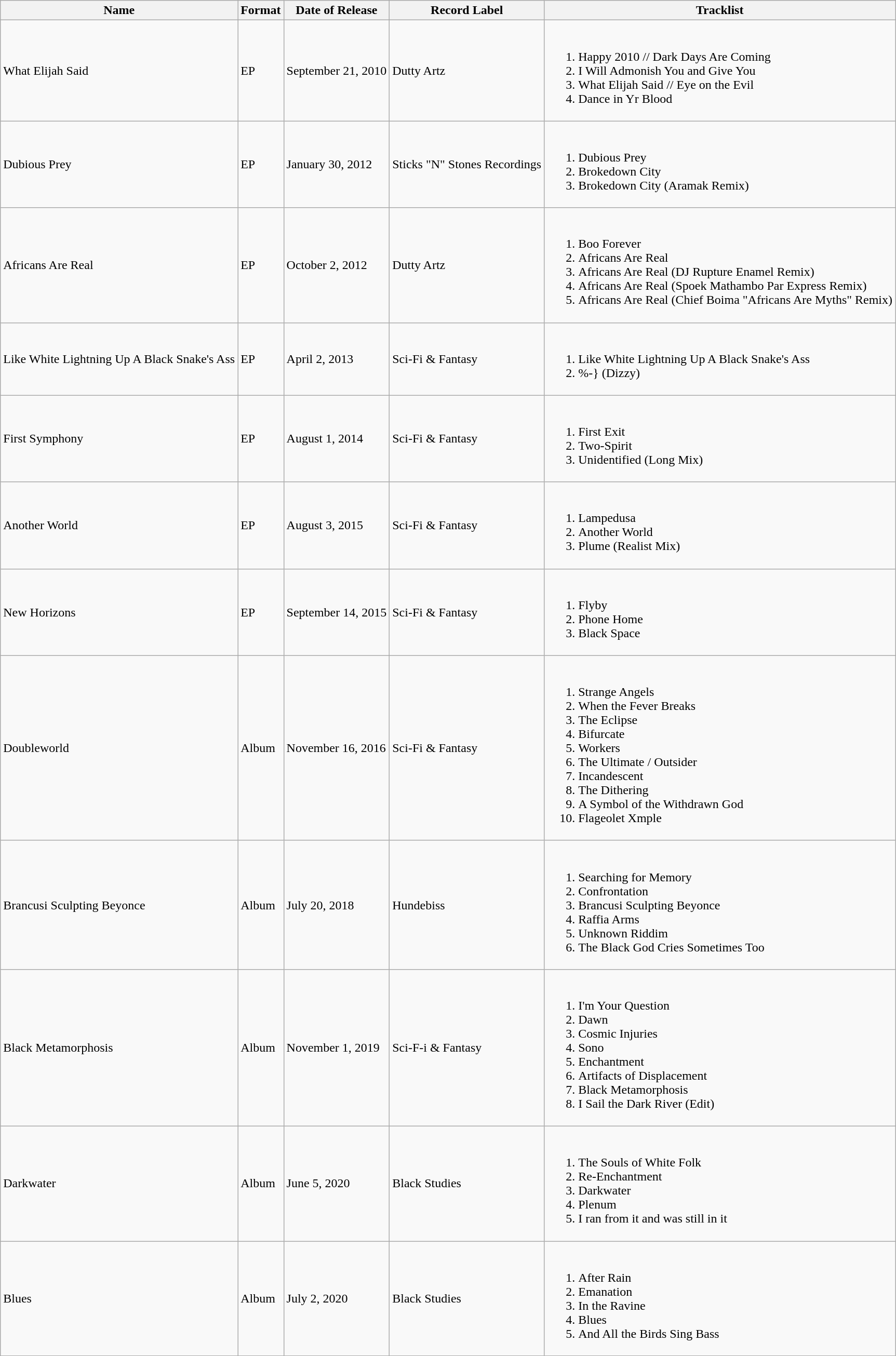<table class="wikitable">
<tr>
<th>Name</th>
<th>Format</th>
<th>Date of Release</th>
<th>Record Label</th>
<th>Tracklist</th>
</tr>
<tr>
<td>What Elijah Said</td>
<td>EP</td>
<td>September 21, 2010</td>
<td>Dutty Artz</td>
<td><br><ol><li>Happy 2010 // Dark Days Are Coming</li><li>I Will Admonish You and Give You</li><li>What Elijah Said // Eye on the Evil</li><li>Dance in Yr Blood</li></ol></td>
</tr>
<tr>
<td>Dubious Prey</td>
<td>EP</td>
<td>January 30, 2012</td>
<td>Sticks "N" Stones Recordings</td>
<td><br><ol><li>Dubious Prey</li><li>Brokedown City</li><li>Brokedown City (Aramak Remix)</li></ol></td>
</tr>
<tr>
<td>Africans Are Real</td>
<td>EP</td>
<td>October 2, 2012</td>
<td>Dutty Artz</td>
<td><br><ol><li>Boo Forever</li><li>Africans Are Real</li><li>Africans Are Real (DJ Rupture Enamel Remix)</li><li>Africans Are Real (Spoek Mathambo Par Express Remix)</li><li>Africans Are Real (Chief Boima "Africans Are Myths" Remix)</li></ol></td>
</tr>
<tr>
<td>Like White Lightning Up A Black Snake's Ass</td>
<td>EP</td>
<td>April 2, 2013</td>
<td>Sci-Fi & Fantasy</td>
<td><br><ol><li>Like White Lightning Up A Black Snake's Ass</li><li>%-} (Dizzy)</li></ol></td>
</tr>
<tr>
<td>First Symphony</td>
<td>EP</td>
<td>August 1, 2014</td>
<td>Sci-Fi & Fantasy</td>
<td><br><ol><li>First Exit</li><li>Two-Spirit</li><li>Unidentified (Long Mix)</li></ol></td>
</tr>
<tr>
<td>Another World</td>
<td>EP</td>
<td>August 3, 2015</td>
<td>Sci-Fi & Fantasy</td>
<td><br><ol><li>Lampedusa</li><li>Another World</li><li>Plume (Realist Mix)</li></ol></td>
</tr>
<tr>
<td>New Horizons</td>
<td>EP</td>
<td>September 14, 2015</td>
<td>Sci-Fi & Fantasy</td>
<td><br><ol><li>Flyby</li><li>Phone Home</li><li>Black Space</li></ol></td>
</tr>
<tr>
<td>Doubleworld</td>
<td>Album</td>
<td>November 16, 2016</td>
<td>Sci-Fi & Fantasy</td>
<td><br><ol><li>Strange Angels</li><li>When the Fever Breaks</li><li>The Eclipse</li><li>Bifurcate</li><li>Workers</li><li>The Ultimate / Outsider</li><li>Incandescent</li><li>The Dithering</li><li>A Symbol of the Withdrawn God</li><li>Flageolet Xmple</li></ol></td>
</tr>
<tr>
<td>Brancusi Sculpting Beyonce</td>
<td>Album</td>
<td>July 20, 2018</td>
<td>Hundebiss</td>
<td><br><ol><li>Searching for Memory</li><li>Confrontation</li><li>Brancusi Sculpting Beyonce</li><li>Raffia Arms</li><li>Unknown Riddim</li><li>The Black God Cries Sometimes Too</li></ol></td>
</tr>
<tr>
<td>Black Metamorphosis</td>
<td>Album</td>
<td>November 1, 2019</td>
<td>Sci-F-i & Fantasy</td>
<td><br><ol><li>I'm Your Question</li><li>Dawn</li><li>Cosmic Injuries</li><li>Sono</li><li>Enchantment</li><li>Artifacts of Displacement</li><li>Black Metamorphosis</li><li>I Sail the Dark River (Edit)</li></ol></td>
</tr>
<tr>
<td>Darkwater</td>
<td>Album</td>
<td>June 5, 2020</td>
<td>Black Studies</td>
<td><br><ol><li>The Souls of White Folk</li><li>Re-Enchantment</li><li>Darkwater</li><li>Plenum</li><li>I ran from it and was still in it</li></ol></td>
</tr>
<tr>
<td>Blues</td>
<td>Album</td>
<td>July 2, 2020</td>
<td>Black Studies</td>
<td><br><ol><li>After Rain</li><li>Emanation</li><li>In the Ravine</li><li>Blues</li><li>And All the Birds Sing Bass</li></ol></td>
</tr>
</table>
